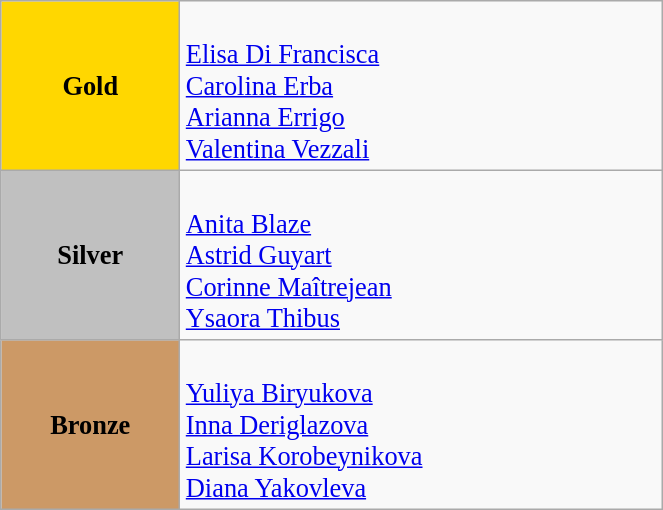<table class="wikitable" style=" text-align:center; font-size:110%;" width="35%">
<tr>
<td bgcolor="gold"><strong>Gold</strong></td>
<td align=left><br><a href='#'>Elisa Di Francisca</a><br><a href='#'>Carolina Erba</a><br><a href='#'>Arianna Errigo</a><br><a href='#'>Valentina Vezzali</a></td>
</tr>
<tr>
<td bgcolor="silver"><strong>Silver</strong></td>
<td align=left><br><a href='#'>Anita Blaze</a><br><a href='#'>Astrid Guyart</a><br><a href='#'>Corinne Maîtrejean</a><br><a href='#'>Ysaora Thibus</a></td>
</tr>
<tr>
<td bgcolor="#cc9966"><strong>Bronze</strong></td>
<td align=left><br><a href='#'>Yuliya Biryukova</a><br><a href='#'>Inna Deriglazova</a><br><a href='#'>Larisa Korobeynikova</a><br><a href='#'>Diana Yakovleva</a></td>
</tr>
</table>
